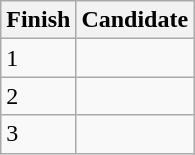<table class="wikitable sortable">
<tr>
<th>Finish</th>
<th>Candidate</th>
</tr>
<tr>
<td>1</td>
<td></td>
</tr>
<tr>
<td>2</td>
<td></td>
</tr>
<tr>
<td>3</td>
<td></td>
</tr>
</table>
